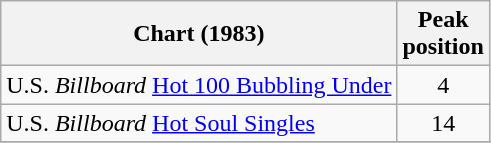<table class="wikitable">
<tr>
<th>Chart (1983)</th>
<th>Peak<br>position</th>
</tr>
<tr>
<td>U.S. <em>Billboard</em> <a href='#'>Hot 100 Bubbling Under</a></td>
<td align=center>4</td>
</tr>
<tr>
<td>U.S. <em>Billboard</em> <a href='#'>Hot Soul Singles</a></td>
<td align=center>14</td>
</tr>
<tr>
</tr>
</table>
